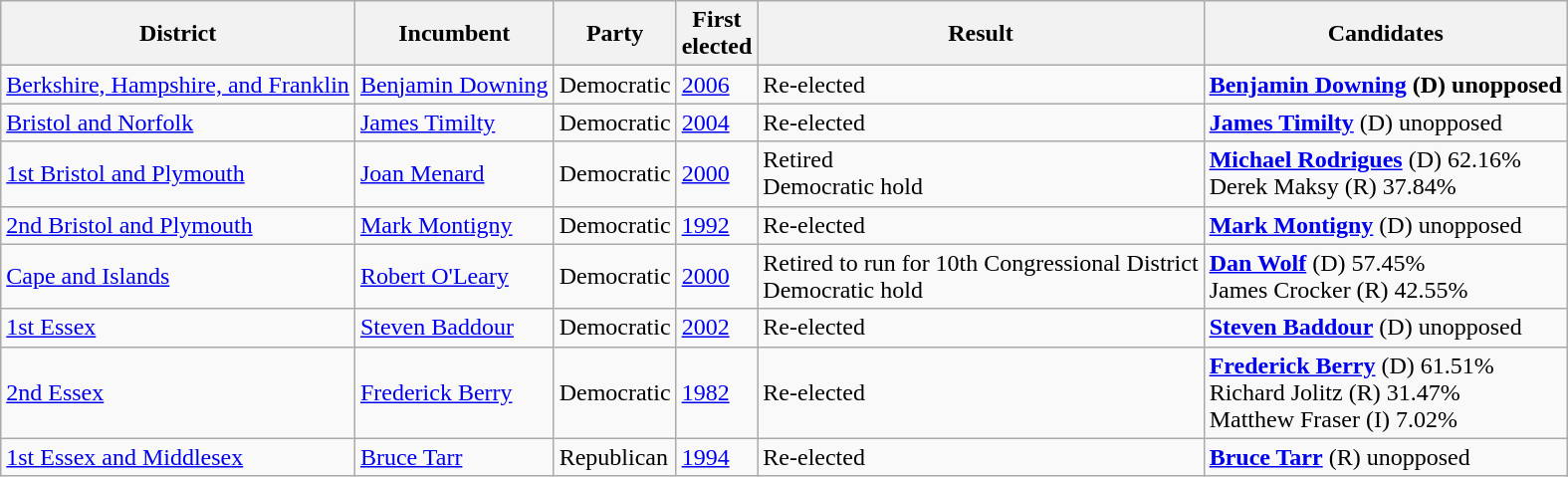<table class=wikitable>
<tr>
<th>District</th>
<th>Incumbent</th>
<th>Party</th>
<th>First<br>elected</th>
<th>Result</th>
<th>Candidates</th>
</tr>
<tr>
<td><a href='#'>Berkshire, Hampshire, and Franklin</a></td>
<td><a href='#'>Benjamin Downing</a></td>
<td>Democratic</td>
<td><a href='#'>2006</a></td>
<td>Re-elected</td>
<td><strong><a href='#'>Benjamin Downing</a> (D) unopposed</strong></td>
</tr>
<tr>
<td><a href='#'>Bristol and Norfolk</a></td>
<td><a href='#'>James Timilty</a></td>
<td>Democratic</td>
<td><a href='#'>2004</a></td>
<td>Re-elected</td>
<td><strong><a href='#'>James Timilty</a></strong> (D) unopposed</td>
</tr>
<tr>
<td><a href='#'>1st Bristol and Plymouth</a></td>
<td><a href='#'>Joan Menard</a></td>
<td>Democratic</td>
<td><a href='#'>2000</a></td>
<td>Retired<br>Democratic hold</td>
<td><strong><a href='#'>Michael Rodrigues</a></strong> (D) 62.16%<br>Derek Maksy (R) 37.84%</td>
</tr>
<tr>
<td><a href='#'>2nd Bristol and Plymouth</a></td>
<td><a href='#'>Mark Montigny</a></td>
<td>Democratic</td>
<td><a href='#'>1992</a></td>
<td>Re-elected</td>
<td><strong><a href='#'>Mark Montigny</a></strong> (D) unopposed</td>
</tr>
<tr>
<td><a href='#'>Cape and Islands</a></td>
<td><a href='#'>Robert O'Leary</a></td>
<td>Democratic</td>
<td><a href='#'>2000</a></td>
<td>Retired to run for 10th Congressional District<br>Democratic hold</td>
<td><strong><a href='#'>Dan Wolf</a></strong> (D) 57.45%<br>James Crocker (R) 42.55%</td>
</tr>
<tr>
<td><a href='#'>1st Essex</a></td>
<td><a href='#'>Steven Baddour</a></td>
<td>Democratic</td>
<td><a href='#'>2002</a></td>
<td>Re-elected</td>
<td><strong><a href='#'>Steven Baddour</a></strong> (D) unopposed</td>
</tr>
<tr>
<td><a href='#'>2nd Essex</a></td>
<td><a href='#'>Frederick Berry</a></td>
<td>Democratic</td>
<td><a href='#'>1982</a></td>
<td>Re-elected</td>
<td><strong><a href='#'>Frederick Berry</a></strong> (D) 61.51%<br>Richard Jolitz (R) 31.47%<br>Matthew Fraser (I) 7.02%</td>
</tr>
<tr>
<td><a href='#'>1st Essex and Middlesex</a></td>
<td><a href='#'>Bruce Tarr</a></td>
<td>Republican</td>
<td><a href='#'>1994</a></td>
<td>Re-elected</td>
<td><strong><a href='#'>Bruce Tarr</a></strong> (R) unopposed</td>
</tr>
</table>
